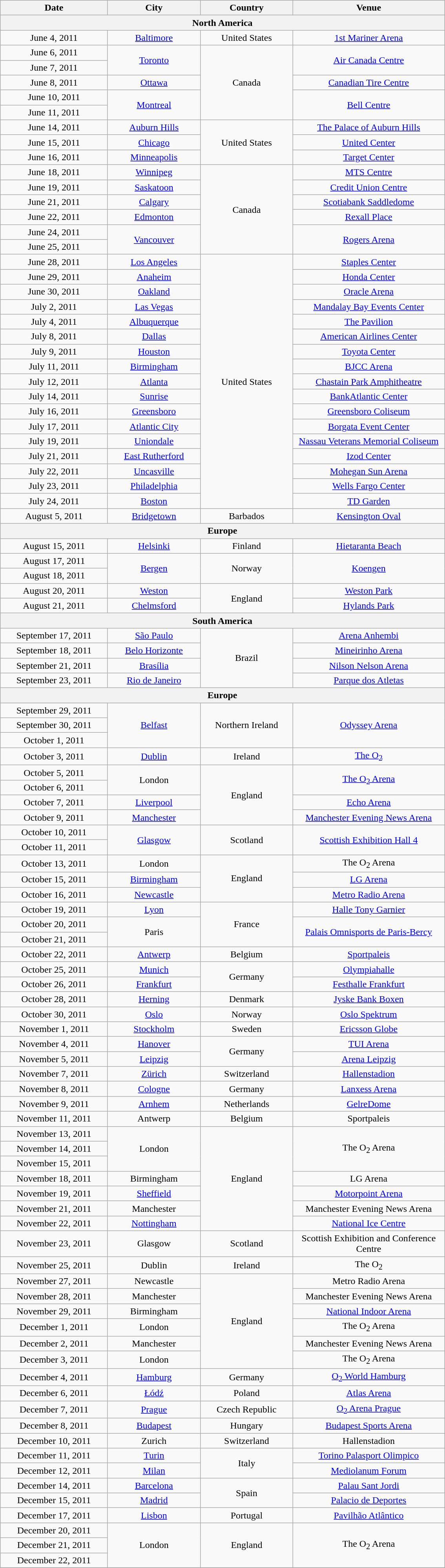<table class="wikitable" style="text-align:center;">
<tr>
<th width="175">Date</th>
<th width="150">City</th>
<th width="150">Country</th>
<th width="250">Venue</th>
</tr>
<tr>
<th colspan="4"><strong>North America</strong></th>
</tr>
<tr>
<td>June 4, 2011</td>
<td><a href='#'>Baltimore</a></td>
<td>United States</td>
<td><a href='#'>1st Mariner Arena</a></td>
</tr>
<tr>
<td>June 6, 2011</td>
<td rowspan="2"><a href='#'>Toronto</a></td>
<td rowspan="5">Canada</td>
<td rowspan="2"><a href='#'>Air Canada Centre</a></td>
</tr>
<tr>
<td>June 7, 2011</td>
</tr>
<tr>
<td>June 8, 2011</td>
<td><a href='#'>Ottawa</a></td>
<td><a href='#'>Canadian Tire Centre</a></td>
</tr>
<tr>
<td>June 10, 2011</td>
<td rowspan="2"><a href='#'>Montreal</a></td>
<td rowspan="2"><a href='#'>Bell Centre</a></td>
</tr>
<tr>
<td>June 11, 2011</td>
</tr>
<tr>
<td>June 14, 2011</td>
<td><a href='#'>Auburn Hills</a></td>
<td rowspan="3">United States</td>
<td><a href='#'>The Palace of Auburn Hills</a></td>
</tr>
<tr>
<td>June 15, 2011</td>
<td><a href='#'>Chicago</a></td>
<td><a href='#'>United Center</a></td>
</tr>
<tr>
<td>June 16, 2011</td>
<td><a href='#'>Minneapolis</a></td>
<td><a href='#'>Target Center</a></td>
</tr>
<tr>
<td>June 18, 2011</td>
<td><a href='#'>Winnipeg</a></td>
<td rowspan="6">Canada</td>
<td><a href='#'>MTS Centre</a></td>
</tr>
<tr>
<td>June 19, 2011</td>
<td><a href='#'>Saskatoon</a></td>
<td><a href='#'>Credit Union Centre</a></td>
</tr>
<tr>
<td>June 21, 2011</td>
<td><a href='#'>Calgary</a></td>
<td><a href='#'>Scotiabank Saddledome</a></td>
</tr>
<tr>
<td>June 22, 2011</td>
<td><a href='#'>Edmonton</a></td>
<td><a href='#'>Rexall Place</a></td>
</tr>
<tr>
<td>June 24, 2011</td>
<td rowspan="2"><a href='#'>Vancouver</a></td>
<td rowspan="2"><a href='#'>Rogers Arena</a></td>
</tr>
<tr>
<td>June 25, 2011</td>
</tr>
<tr>
<td>June 28, 2011</td>
<td><a href='#'>Los Angeles</a></td>
<td rowspan="17">United States</td>
<td><a href='#'>Staples Center</a></td>
</tr>
<tr>
<td>June 29, 2011</td>
<td><a href='#'>Anaheim</a></td>
<td><a href='#'>Honda Center</a></td>
</tr>
<tr>
<td>June 30, 2011</td>
<td><a href='#'>Oakland</a></td>
<td><a href='#'>Oracle Arena</a></td>
</tr>
<tr>
<td>July 2, 2011</td>
<td><a href='#'>Las Vegas</a></td>
<td><a href='#'>Mandalay Bay Events Center</a></td>
</tr>
<tr>
<td>July 4, 2011</td>
<td><a href='#'>Albuquerque</a></td>
<td><a href='#'>The Pavilion</a></td>
</tr>
<tr>
<td>July 8, 2011</td>
<td><a href='#'>Dallas</a></td>
<td><a href='#'>American Airlines Center</a></td>
</tr>
<tr>
<td>July 9, 2011</td>
<td><a href='#'>Houston</a></td>
<td><a href='#'>Toyota Center</a></td>
</tr>
<tr>
<td>July 11, 2011</td>
<td><a href='#'>Birmingham</a></td>
<td><a href='#'>BJCC Arena</a></td>
</tr>
<tr>
<td>July 12, 2011</td>
<td><a href='#'>Atlanta</a></td>
<td><a href='#'>Chastain Park Amphitheatre</a></td>
</tr>
<tr>
<td>July 14, 2011</td>
<td><a href='#'>Sunrise</a></td>
<td><a href='#'>BankAtlantic Center</a></td>
</tr>
<tr>
<td>July 16, 2011</td>
<td><a href='#'>Greensboro</a></td>
<td><a href='#'>Greensboro Coliseum</a></td>
</tr>
<tr>
<td>July 17, 2011</td>
<td><a href='#'>Atlantic City</a></td>
<td><a href='#'>Borgata Event Center</a></td>
</tr>
<tr>
<td>July 19, 2011</td>
<td><a href='#'>Uniondale</a></td>
<td><a href='#'>Nassau Veterans Memorial Coliseum</a></td>
</tr>
<tr>
<td>July 21, 2011</td>
<td><a href='#'>East Rutherford</a></td>
<td><a href='#'>Izod Center</a></td>
</tr>
<tr>
<td>July 22, 2011</td>
<td><a href='#'>Uncasville</a></td>
<td><a href='#'>Mohegan Sun Arena</a></td>
</tr>
<tr>
<td>July 23, 2011</td>
<td><a href='#'>Philadelphia</a></td>
<td><a href='#'>Wells Fargo Center</a></td>
</tr>
<tr>
<td>July 24, 2011</td>
<td><a href='#'>Boston</a></td>
<td><a href='#'>TD Garden</a></td>
</tr>
<tr>
<td>August 5, 2011</td>
<td><a href='#'>Bridgetown</a></td>
<td>Barbados</td>
<td><a href='#'>Kensington Oval</a></td>
</tr>
<tr>
<th colspan="4"><strong>Europe</strong></th>
</tr>
<tr>
<td>August 15, 2011</td>
<td><a href='#'>Helsinki</a></td>
<td>Finland</td>
<td><a href='#'>Hietaranta Beach</a></td>
</tr>
<tr>
<td>August 17, 2011</td>
<td rowspan="2"><a href='#'>Bergen</a></td>
<td rowspan="2">Norway</td>
<td rowspan="2"><a href='#'>Koengen</a></td>
</tr>
<tr>
<td>August 18, 2011</td>
</tr>
<tr>
<td>August 20, 2011</td>
<td><a href='#'>Weston</a></td>
<td rowspan="2">England</td>
<td><a href='#'>Weston Park</a></td>
</tr>
<tr>
<td>August 21, 2011</td>
<td><a href='#'>Chelmsford</a></td>
<td><a href='#'>Hylands Park</a></td>
</tr>
<tr>
<th colspan="4"><strong>South America</strong></th>
</tr>
<tr>
<td>September 17, 2011</td>
<td><a href='#'>São Paulo</a></td>
<td rowspan="4">Brazil</td>
<td><a href='#'>Arena Anhembi</a></td>
</tr>
<tr>
<td>September 18, 2011</td>
<td><a href='#'>Belo Horizonte</a></td>
<td><a href='#'>Mineirinho Arena</a></td>
</tr>
<tr>
<td>September 21, 2011</td>
<td><a href='#'>Brasília</a></td>
<td><a href='#'>Nilson Nelson Arena</a></td>
</tr>
<tr>
<td>September 23, 2011</td>
<td><a href='#'>Rio de Janeiro</a></td>
<td><a href='#'>Parque dos Atletas</a></td>
</tr>
<tr>
<th colspan="4"><strong>Europe</strong></th>
</tr>
<tr>
<td>September 29, 2011</td>
<td rowspan="3"><a href='#'>Belfast</a></td>
<td rowspan="3">Northern Ireland</td>
<td rowspan="3"><a href='#'>Odyssey Arena</a></td>
</tr>
<tr>
<td>September 30, 2011</td>
</tr>
<tr>
<td>October 1, 2011</td>
</tr>
<tr>
<td>October 3, 2011</td>
<td><a href='#'>Dublin</a></td>
<td>Ireland</td>
<td><a href='#'>The O<sub>2</sub></a></td>
</tr>
<tr>
<td>October 5, 2011</td>
<td rowspan="2">London</td>
<td rowspan="4">England</td>
<td rowspan="2"><a href='#'>The O<sub>2</sub> Arena</a></td>
</tr>
<tr>
<td>October 6, 2011</td>
</tr>
<tr>
<td>October 7, 2011</td>
<td><a href='#'>Liverpool</a></td>
<td><a href='#'>Echo Arena</a></td>
</tr>
<tr>
<td>October 9, 2011</td>
<td><a href='#'>Manchester</a></td>
<td><a href='#'>Manchester Evening News Arena</a></td>
</tr>
<tr>
<td>October 10, 2011</td>
<td rowspan="2"><a href='#'>Glasgow</a></td>
<td rowspan="2">Scotland</td>
<td rowspan="2"><a href='#'>Scottish Exhibition Hall 4</a></td>
</tr>
<tr>
<td>October 11, 2011</td>
</tr>
<tr>
<td>October 13, 2011</td>
<td>London</td>
<td rowspan="3">England</td>
<td>The O<sub>2</sub> Arena</td>
</tr>
<tr>
<td>October 15, 2011</td>
<td><a href='#'>Birmingham</a></td>
<td><a href='#'>LG Arena</a></td>
</tr>
<tr>
<td>October 16, 2011</td>
<td><a href='#'>Newcastle</a></td>
<td><a href='#'>Metro Radio Arena</a></td>
</tr>
<tr>
<td>October 19, 2011</td>
<td><a href='#'>Lyon</a></td>
<td rowspan="3">France</td>
<td><a href='#'>Halle Tony Garnier</a></td>
</tr>
<tr>
<td>October 20, 2011</td>
<td rowspan="2">Paris</td>
<td rowspan="2"><a href='#'>Palais Omnisports de Paris-Bercy</a></td>
</tr>
<tr>
<td>October 21, 2011</td>
</tr>
<tr>
<td>October 22, 2011</td>
<td><a href='#'>Antwerp</a></td>
<td>Belgium</td>
<td><a href='#'>Sportpaleis</a></td>
</tr>
<tr>
<td>October 25, 2011</td>
<td><a href='#'>Munich</a></td>
<td rowspan="2">Germany</td>
<td><a href='#'>Olympiahalle</a></td>
</tr>
<tr>
<td>October 26, 2011</td>
<td><a href='#'>Frankfurt</a></td>
<td><a href='#'>Festhalle Frankfurt</a></td>
</tr>
<tr>
<td>October 28, 2011</td>
<td><a href='#'>Herning</a></td>
<td>Denmark</td>
<td><a href='#'>Jyske Bank Boxen</a></td>
</tr>
<tr>
<td>October 30, 2011</td>
<td><a href='#'>Oslo</a></td>
<td>Norway</td>
<td><a href='#'>Oslo Spektrum</a></td>
</tr>
<tr>
<td>November 1, 2011</td>
<td><a href='#'>Stockholm</a></td>
<td>Sweden</td>
<td><a href='#'>Ericsson Globe</a></td>
</tr>
<tr>
<td>November 4, 2011</td>
<td><a href='#'>Hanover</a></td>
<td rowspan="2">Germany</td>
<td><a href='#'>TUI Arena</a></td>
</tr>
<tr>
<td>November 5, 2011</td>
<td><a href='#'>Leipzig</a></td>
<td><a href='#'>Arena Leipzig</a></td>
</tr>
<tr>
<td>November 7, 2011</td>
<td><a href='#'>Zürich</a></td>
<td>Switzerland</td>
<td><a href='#'>Hallenstadion</a></td>
</tr>
<tr>
<td>November 8, 2011</td>
<td><a href='#'>Cologne</a></td>
<td>Germany</td>
<td><a href='#'>Lanxess Arena</a></td>
</tr>
<tr>
<td>November 9, 2011</td>
<td><a href='#'>Arnhem</a></td>
<td>Netherlands</td>
<td><a href='#'>GelreDome</a></td>
</tr>
<tr>
<td>November 11, 2011</td>
<td>Antwerp</td>
<td>Belgium</td>
<td>Sportpaleis</td>
</tr>
<tr>
<td>November 13, 2011</td>
<td rowspan="3">London</td>
<td rowspan="7">England</td>
<td rowspan="3">The O<sub>2</sub> Arena</td>
</tr>
<tr>
<td>November 14, 2011</td>
</tr>
<tr>
<td>November 15, 2011</td>
</tr>
<tr>
<td>November 18, 2011</td>
<td>Birmingham</td>
<td>LG Arena</td>
</tr>
<tr>
<td>November 19, 2011</td>
<td><a href='#'>Sheffield</a></td>
<td><a href='#'>Motorpoint Arena</a></td>
</tr>
<tr>
<td>November 21, 2011</td>
<td>Manchester</td>
<td>Manchester Evening News Arena</td>
</tr>
<tr>
<td>November 22, 2011</td>
<td><a href='#'>Nottingham</a></td>
<td><a href='#'>National Ice Centre</a></td>
</tr>
<tr>
<td>November 23, 2011</td>
<td>Glasgow</td>
<td>Scotland</td>
<td>Scottish Exhibition and Conference Centre</td>
</tr>
<tr>
<td>November 25, 2011</td>
<td>Dublin</td>
<td>Ireland</td>
<td>The O<sub>2</sub></td>
</tr>
<tr>
<td>November 27, 2011</td>
<td>Newcastle</td>
<td rowspan="6">England</td>
<td>Metro Radio Arena</td>
</tr>
<tr>
<td>November 28, 2011</td>
<td>Manchester</td>
<td>Manchester Evening News Arena</td>
</tr>
<tr>
<td>November 29, 2011</td>
<td>Birmingham</td>
<td><a href='#'>National Indoor Arena</a></td>
</tr>
<tr>
<td>December 1, 2011</td>
<td>London</td>
<td>The O<sub>2</sub> Arena</td>
</tr>
<tr>
<td>December 2, 2011</td>
<td>Manchester</td>
<td>Manchester Evening News Arena</td>
</tr>
<tr>
<td>December 3, 2011</td>
<td>London</td>
<td>The O<sub>2</sub> Arena</td>
</tr>
<tr>
<td>December 4, 2011</td>
<td><a href='#'>Hamburg</a></td>
<td>Germany</td>
<td><a href='#'>O<sub>2</sub> World Hamburg</a></td>
</tr>
<tr>
<td>December 6, 2011</td>
<td><a href='#'>Łódź</a></td>
<td>Poland</td>
<td><a href='#'>Atlas Arena</a></td>
</tr>
<tr>
<td>December 7, 2011</td>
<td><a href='#'>Prague</a></td>
<td>Czech Republic</td>
<td><a href='#'>O<sub>2</sub> Arena Prague</a></td>
</tr>
<tr>
<td>December 8, 2011</td>
<td><a href='#'>Budapest</a></td>
<td>Hungary</td>
<td><a href='#'>Budapest Sports Arena</a></td>
</tr>
<tr>
<td>December 10, 2011</td>
<td>Zurich</td>
<td>Switzerland</td>
<td>Hallenstadion</td>
</tr>
<tr>
<td>December 11, 2011</td>
<td><a href='#'>Turin</a></td>
<td rowspan="2">Italy</td>
<td><a href='#'>Torino Palasport Olimpico</a></td>
</tr>
<tr>
<td>December 12, 2011</td>
<td><a href='#'>Milan</a></td>
<td><a href='#'>Mediolanum Forum</a></td>
</tr>
<tr>
<td>December 14, 2011</td>
<td><a href='#'>Barcelona</a></td>
<td rowspan="2">Spain</td>
<td><a href='#'>Palau Sant Jordi</a></td>
</tr>
<tr>
<td>December 15, 2011</td>
<td><a href='#'>Madrid</a></td>
<td><a href='#'>Palacio de Deportes</a></td>
</tr>
<tr>
<td>December 17, 2011</td>
<td><a href='#'>Lisbon</a></td>
<td>Portugal</td>
<td><a href='#'>Pavilhão Atlântico</a></td>
</tr>
<tr>
<td>December 20, 2011</td>
<td rowspan="3">London</td>
<td rowspan="3">England</td>
<td rowspan="3">The O<sub>2</sub> Arena</td>
</tr>
<tr>
<td>December 21, 2011</td>
</tr>
<tr>
<td>December 22, 2011</td>
</tr>
<tr>
</tr>
</table>
